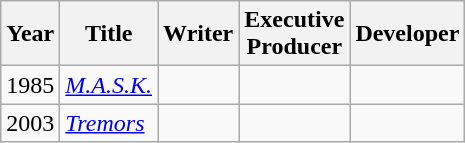<table class="wikitable sortable">
<tr>
<th>Year</th>
<th>Title</th>
<th>Writer</th>
<th style="width:65px;">Executive Producer</th>
<th>Developer</th>
</tr>
<tr>
<td>1985</td>
<td><em><a href='#'>M.A.S.K.</a></em></td>
<td></td>
<td></td>
<td></td>
</tr>
<tr>
<td>2003</td>
<td><em><a href='#'>Tremors</a></em></td>
<td></td>
<td></td>
<td></td>
</tr>
</table>
